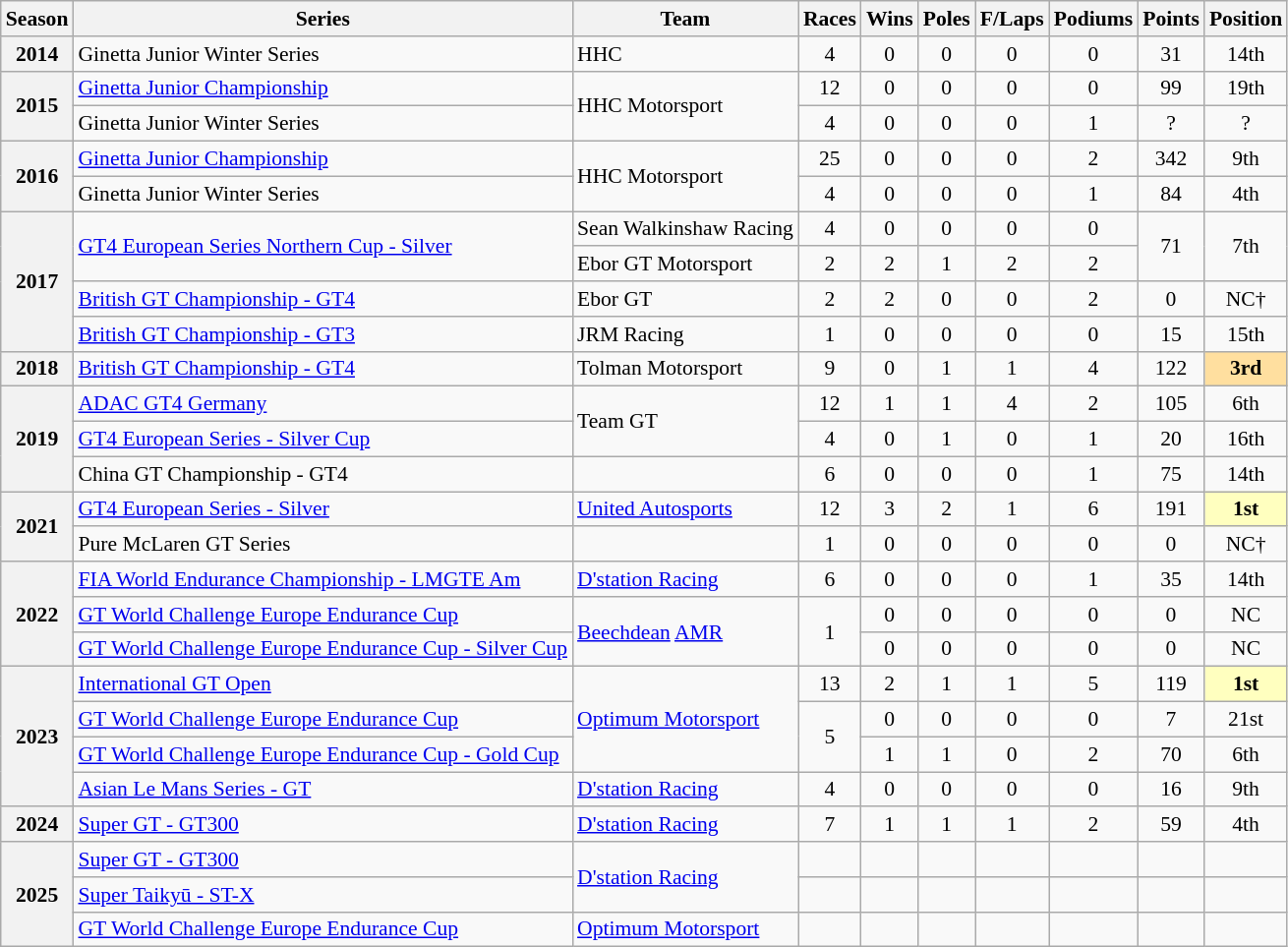<table class="wikitable" style="font-size: 90%; text-align:center">
<tr>
<th>Season</th>
<th>Series</th>
<th>Team</th>
<th>Races</th>
<th>Wins</th>
<th>Poles</th>
<th>F/Laps</th>
<th>Podiums</th>
<th>Points</th>
<th>Position</th>
</tr>
<tr>
<th>2014</th>
<td align=left>Ginetta Junior Winter Series</td>
<td align=left>HHC</td>
<td>4</td>
<td>0</td>
<td>0</td>
<td>0</td>
<td>0</td>
<td>31</td>
<td>14th</td>
</tr>
<tr>
<th rowspan="2">2015</th>
<td align=left><a href='#'>Ginetta Junior Championship</a></td>
<td rowspan="2" align=left>HHC Motorsport</td>
<td>12</td>
<td>0</td>
<td>0</td>
<td>0</td>
<td>0</td>
<td>99</td>
<td>19th</td>
</tr>
<tr>
<td align=left>Ginetta Junior Winter Series</td>
<td>4</td>
<td>0</td>
<td>0</td>
<td>0</td>
<td>1</td>
<td>?</td>
<td>?</td>
</tr>
<tr>
<th rowspan="2">2016</th>
<td align=left><a href='#'>Ginetta Junior Championship</a></td>
<td rowspan="2" align=left>HHC Motorsport</td>
<td>25</td>
<td>0</td>
<td>0</td>
<td>0</td>
<td>2</td>
<td>342</td>
<td>9th</td>
</tr>
<tr>
<td align=left>Ginetta Junior Winter Series</td>
<td>4</td>
<td>0</td>
<td>0</td>
<td>0</td>
<td>1</td>
<td>84</td>
<td>4th</td>
</tr>
<tr>
<th rowspan="4">2017</th>
<td rowspan="2" align=left><a href='#'>GT4 European Series Northern Cup - Silver</a></td>
<td align=left>Sean Walkinshaw Racing</td>
<td>4</td>
<td>0</td>
<td>0</td>
<td>0</td>
<td>0</td>
<td rowspan="2">71</td>
<td rowspan="2">7th</td>
</tr>
<tr>
<td align=left>Ebor GT Motorsport</td>
<td>2</td>
<td>2</td>
<td>1</td>
<td>2</td>
<td>2</td>
</tr>
<tr>
<td align=left><a href='#'>British GT Championship - GT4</a></td>
<td align=left>Ebor GT</td>
<td>2</td>
<td>2</td>
<td>0</td>
<td>0</td>
<td>2</td>
<td>0</td>
<td>NC†</td>
</tr>
<tr>
<td align=left><a href='#'>British GT Championship - GT3</a></td>
<td align=left>JRM Racing</td>
<td>1</td>
<td>0</td>
<td>0</td>
<td>0</td>
<td>0</td>
<td>15</td>
<td>15th</td>
</tr>
<tr>
<th>2018</th>
<td align=left><a href='#'>British GT Championship - GT4</a></td>
<td align=left>Tolman Motorsport</td>
<td>9</td>
<td>0</td>
<td>1</td>
<td>1</td>
<td>4</td>
<td>122</td>
<td style="background:#FFDF9F;"><strong>3rd</strong></td>
</tr>
<tr>
<th rowspan="3">2019</th>
<td align=left><a href='#'>ADAC GT4 Germany</a></td>
<td rowspan="2" align=left>Team GT</td>
<td>12</td>
<td>1</td>
<td>1</td>
<td>4</td>
<td>2</td>
<td>105</td>
<td>6th</td>
</tr>
<tr>
<td align=left><a href='#'>GT4 European Series - Silver Cup</a></td>
<td>4</td>
<td>0</td>
<td>1</td>
<td>0</td>
<td>1</td>
<td>20</td>
<td>16th</td>
</tr>
<tr>
<td align=left>China GT Championship - GT4</td>
<td align=left></td>
<td>6</td>
<td>0</td>
<td>0</td>
<td>0</td>
<td>1</td>
<td>75</td>
<td>14th</td>
</tr>
<tr>
<th rowspan="2">2021</th>
<td align="left"><a href='#'>GT4 European Series - Silver</a></td>
<td align="left"><a href='#'>United Autosports</a></td>
<td>12</td>
<td>3</td>
<td>2</td>
<td>1</td>
<td>6</td>
<td>191</td>
<td style="background:#FFFFBF;"><strong>1st</strong></td>
</tr>
<tr>
<td align=left>Pure McLaren GT Series</td>
<td align=left></td>
<td>1</td>
<td>0</td>
<td>0</td>
<td>0</td>
<td>0</td>
<td>0</td>
<td>NC†</td>
</tr>
<tr>
<th rowspan="3">2022</th>
<td align="left"><a href='#'>FIA World Endurance Championship - LMGTE Am</a></td>
<td align="left"><a href='#'>D'station Racing</a></td>
<td>6</td>
<td>0</td>
<td>0</td>
<td>0</td>
<td>1</td>
<td>35</td>
<td>14th</td>
</tr>
<tr>
<td align=left><a href='#'>GT World Challenge Europe Endurance Cup</a></td>
<td rowspan="2" align=left><a href='#'>Beechdean</a> <a href='#'>AMR</a></td>
<td rowspan="2">1</td>
<td>0</td>
<td>0</td>
<td>0</td>
<td>0</td>
<td>0</td>
<td>NC</td>
</tr>
<tr>
<td align=left><a href='#'>GT World Challenge Europe Endurance Cup - Silver Cup</a></td>
<td>0</td>
<td>0</td>
<td>0</td>
<td>0</td>
<td>0</td>
<td>NC</td>
</tr>
<tr>
<th rowspan="4">2023</th>
<td align=left><a href='#'>International GT Open</a></td>
<td rowspan="3" align="left"><a href='#'>Optimum Motorsport</a></td>
<td>13</td>
<td>2</td>
<td>1</td>
<td>1</td>
<td>5</td>
<td>119</td>
<td style="background:#FFFFBF;"><strong>1st</strong></td>
</tr>
<tr>
<td align=left><a href='#'>GT World Challenge Europe Endurance Cup</a></td>
<td rowspan="2">5</td>
<td>0</td>
<td>0</td>
<td>0</td>
<td>0</td>
<td>7</td>
<td>21st</td>
</tr>
<tr>
<td align=left><a href='#'>GT World Challenge Europe Endurance Cup - Gold Cup</a></td>
<td>1</td>
<td>1</td>
<td>0</td>
<td>2</td>
<td>70</td>
<td>6th</td>
</tr>
<tr>
<td align=left><a href='#'>Asian Le Mans Series - GT</a></td>
<td align=left><a href='#'>D'station Racing</a></td>
<td>4</td>
<td>0</td>
<td>0</td>
<td>0</td>
<td>0</td>
<td>16</td>
<td>9th</td>
</tr>
<tr>
<th>2024</th>
<td align=left><a href='#'>Super GT - GT300</a></td>
<td align=left><a href='#'>D'station Racing</a></td>
<td>7</td>
<td>1</td>
<td>1</td>
<td>1</td>
<td>2</td>
<td>59</td>
<td>4th</td>
</tr>
<tr>
<th rowspan="3">2025</th>
<td align=left><a href='#'>Super GT - GT300</a></td>
<td align=left rowspan="2"><a href='#'>D'station Racing</a></td>
<td></td>
<td></td>
<td></td>
<td></td>
<td></td>
<td></td>
<td></td>
</tr>
<tr>
<td align=left><a href='#'>Super Taikyū - ST-X</a></td>
<td></td>
<td></td>
<td></td>
<td></td>
<td></td>
<td></td>
<td></td>
</tr>
<tr>
<td align=left><a href='#'>GT World Challenge Europe Endurance Cup</a></td>
<td align=left><a href='#'>Optimum Motorsport</a></td>
<td></td>
<td></td>
<td></td>
<td></td>
<td></td>
<td></td>
<td></td>
</tr>
</table>
